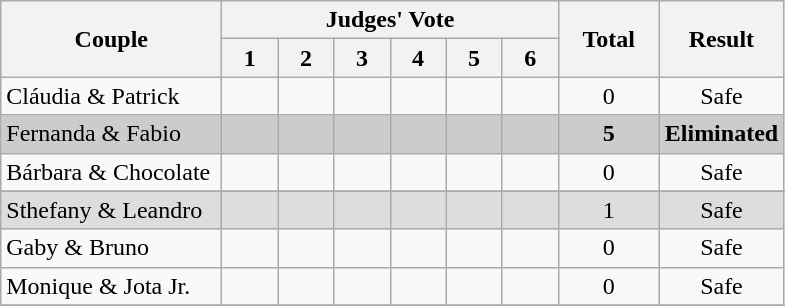<table class="wikitable" style="text-align:center;">
<tr>
<th rowspan=2 width="140">Couple</th>
<th colspan=6 width="180">Judges' Vote</th>
<th rowspan=2 width="060">Total</th>
<th rowspan=2 width="060">Result</th>
</tr>
<tr>
<th width="30">1</th>
<th width="30">2</th>
<th width="30">3</th>
<th width="30">4</th>
<th width="30">5</th>
<th width="30">6</th>
</tr>
<tr>
<td align="left">Cláudia & Patrick</td>
<td></td>
<td></td>
<td></td>
<td></td>
<td></td>
<td></td>
<td>0</td>
<td>Safe</td>
</tr>
<tr bgcolor="CCCCCC">
<td align="left">Fernanda & Fabio</td>
<td></td>
<td></td>
<td></td>
<td></td>
<td></td>
<td></td>
<td><strong>5</strong></td>
<td><strong>Eliminated</strong></td>
</tr>
<tr>
<td align="left">Bárbara & Chocolate</td>
<td></td>
<td></td>
<td></td>
<td></td>
<td></td>
<td></td>
<td>0</td>
<td>Safe</td>
</tr>
<tr>
</tr>
<tr bgcolor="DDDDDD">
<td align="left">Sthefany & Leandro</td>
<td></td>
<td></td>
<td></td>
<td></td>
<td></td>
<td></td>
<td>1</td>
<td>Safe</td>
</tr>
<tr>
<td align="left">Gaby & Bruno</td>
<td></td>
<td></td>
<td></td>
<td></td>
<td></td>
<td></td>
<td>0</td>
<td>Safe</td>
</tr>
<tr>
<td align="left">Monique & Jota Jr.</td>
<td></td>
<td></td>
<td></td>
<td></td>
<td></td>
<td></td>
<td>0</td>
<td>Safe</td>
</tr>
<tr>
</tr>
</table>
